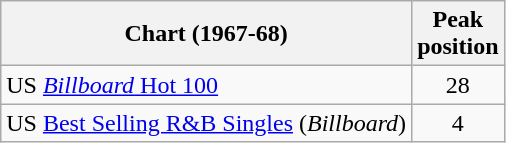<table class="wikitable sortable">
<tr>
<th>Chart (1967-68)</th>
<th>Peak<br>position</th>
</tr>
<tr>
<td>US <a href='#'><em>Billboard</em> Hot 100</a></td>
<td align="center">28</td>
</tr>
<tr>
<td>US <a href='#'>Best Selling R&B Singles</a> (<em>Billboard</em>)</td>
<td align="center">4</td>
</tr>
</table>
